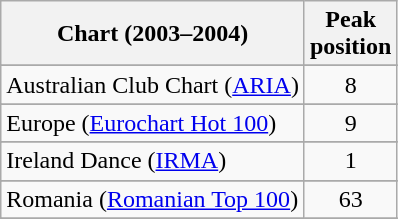<table class="wikitable sortable">
<tr>
<th>Chart (2003–2004)</th>
<th>Peak<br>position</th>
</tr>
<tr>
</tr>
<tr>
<td>Australian Club Chart (<a href='#'>ARIA</a>)</td>
<td align="center">8</td>
</tr>
<tr>
</tr>
<tr>
</tr>
<tr>
</tr>
<tr>
<td>Europe (<a href='#'>Eurochart Hot 100</a>)</td>
<td align="center">9</td>
</tr>
<tr>
</tr>
<tr>
</tr>
<tr>
</tr>
<tr>
</tr>
<tr>
<td>Ireland Dance (<a href='#'>IRMA</a>)</td>
<td align="center">1</td>
</tr>
<tr>
</tr>
<tr>
</tr>
<tr>
<td>Romania (<a href='#'>Romanian Top 100</a>)</td>
<td align="center">63</td>
</tr>
<tr>
</tr>
<tr>
</tr>
<tr>
</tr>
<tr>
</tr>
</table>
